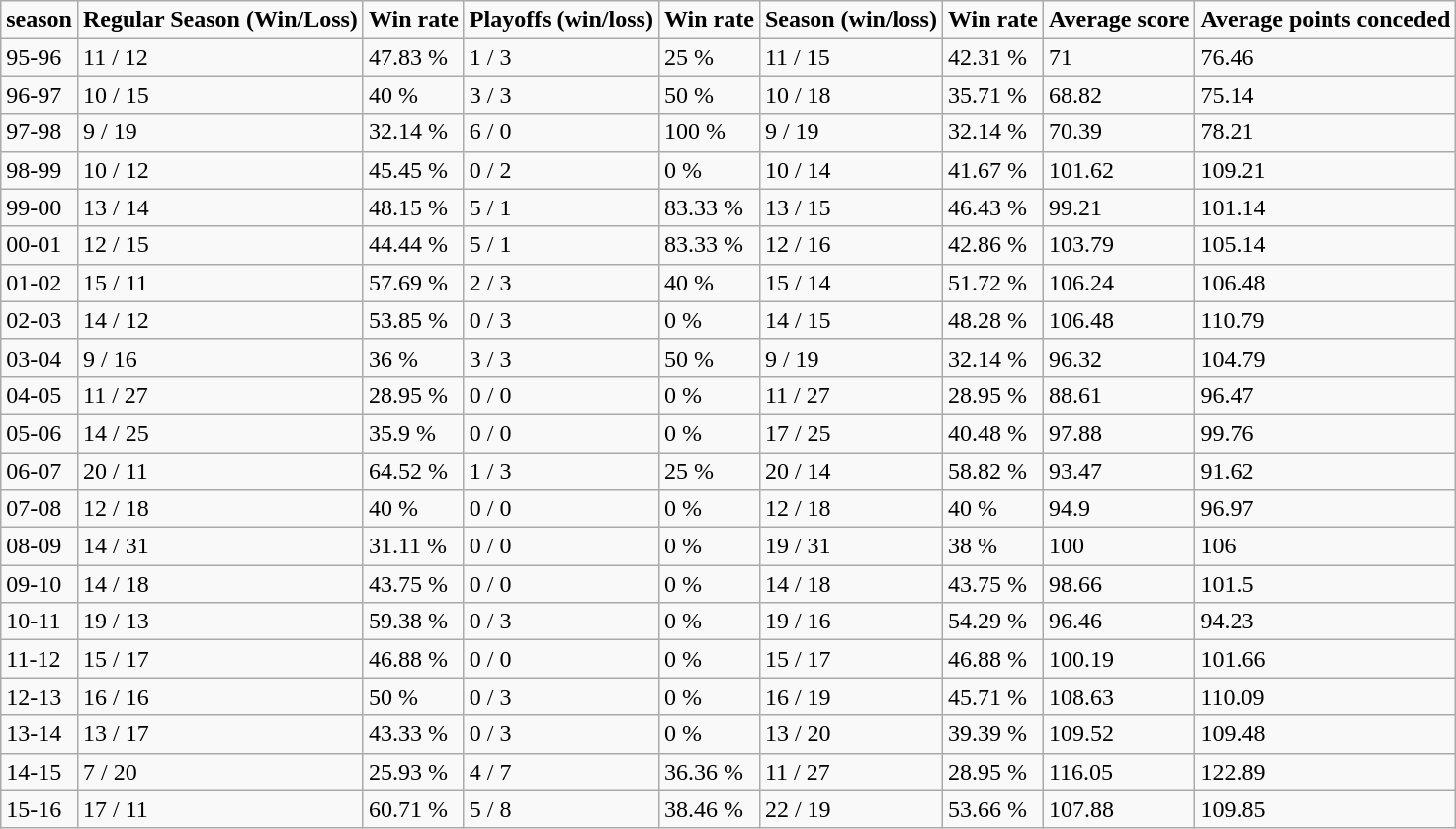<table class="wikitable">
<tr>
<td><strong>season</strong></td>
<td><strong>Regular Season (Win/Loss)</strong></td>
<td><strong>Win rate</strong></td>
<td><strong>Playoffs (win/loss)</strong></td>
<td><strong>Win rate</strong></td>
<td><strong>Season (win/loss)</strong></td>
<td><strong>Win rate</strong></td>
<td><strong>Average score</strong></td>
<td><strong>Average points conceded</strong></td>
</tr>
<tr>
<td>95-96</td>
<td>11 / 12</td>
<td>47.83 %</td>
<td>1 / 3</td>
<td>25 %</td>
<td>11 / 15</td>
<td>42.31 %</td>
<td>71</td>
<td>76.46</td>
</tr>
<tr>
<td>96-97</td>
<td>10 / 15</td>
<td>40 %</td>
<td>3 / 3</td>
<td>50 %</td>
<td>10 / 18</td>
<td>35.71 %</td>
<td>68.82</td>
<td>75.14</td>
</tr>
<tr>
<td>97-98</td>
<td>9 / 19</td>
<td>32.14 %</td>
<td>6 / 0</td>
<td>100 %</td>
<td>9 / 19</td>
<td>32.14 %</td>
<td>70.39</td>
<td>78.21</td>
</tr>
<tr>
<td>98-99</td>
<td>10 / 12</td>
<td>45.45 %</td>
<td>0 / 2</td>
<td>0 %</td>
<td>10 / 14</td>
<td>41.67 %</td>
<td>101.62</td>
<td>109.21</td>
</tr>
<tr>
<td>99-00</td>
<td>13 / 14</td>
<td>48.15 %</td>
<td>5 / 1</td>
<td>83.33 %</td>
<td>13 / 15</td>
<td>46.43 %</td>
<td>99.21</td>
<td>101.14</td>
</tr>
<tr>
<td>00-01</td>
<td>12 / 15</td>
<td>44.44 %</td>
<td>5 / 1</td>
<td>83.33 %</td>
<td>12 / 16</td>
<td>42.86 %</td>
<td>103.79</td>
<td>105.14</td>
</tr>
<tr>
<td>01-02</td>
<td>15 / 11</td>
<td>57.69 %</td>
<td>2 / 3</td>
<td>40 %</td>
<td>15 / 14</td>
<td>51.72 %</td>
<td>106.24</td>
<td>106.48</td>
</tr>
<tr>
<td>02-03</td>
<td>14 / 12</td>
<td>53.85 %</td>
<td>0 / 3</td>
<td>0 %</td>
<td>14 / 15</td>
<td>48.28 %</td>
<td>106.48</td>
<td>110.79</td>
</tr>
<tr>
<td>03-04</td>
<td>9 / 16</td>
<td>36 %</td>
<td>3 / 3</td>
<td>50 %</td>
<td>9 / 19</td>
<td>32.14 %</td>
<td>96.32</td>
<td>104.79</td>
</tr>
<tr>
<td>04-05</td>
<td>11 / 27</td>
<td>28.95 %</td>
<td>0 / 0</td>
<td>0 %</td>
<td>11 / 27</td>
<td>28.95 %</td>
<td>88.61</td>
<td>96.47</td>
</tr>
<tr>
<td>05-06</td>
<td>14 / 25</td>
<td>35.9 %</td>
<td>0 / 0</td>
<td>0 %</td>
<td>17 / 25</td>
<td>40.48 %</td>
<td>97.88</td>
<td>99.76</td>
</tr>
<tr>
<td>06-07</td>
<td>20 / 11</td>
<td>64.52 %</td>
<td>1 / 3</td>
<td>25 %</td>
<td>20 / 14</td>
<td>58.82 %</td>
<td>93.47</td>
<td>91.62</td>
</tr>
<tr>
<td>07-08</td>
<td>12 / 18</td>
<td>40 %</td>
<td>0 / 0</td>
<td>0 %</td>
<td>12 / 18</td>
<td>40 %</td>
<td>94.9</td>
<td>96.97</td>
</tr>
<tr>
<td>08-09</td>
<td>14 / 31</td>
<td>31.11 %</td>
<td>0 / 0</td>
<td>0 %</td>
<td>19 / 31</td>
<td>38 %</td>
<td>100</td>
<td>106</td>
</tr>
<tr>
<td>09-10</td>
<td>14 / 18</td>
<td>43.75 %</td>
<td>0 / 0</td>
<td>0 %</td>
<td>14 / 18</td>
<td>43.75 %</td>
<td>98.66</td>
<td>101.5</td>
</tr>
<tr>
<td>10-11</td>
<td>19 / 13</td>
<td>59.38 %</td>
<td>0 / 3</td>
<td>0 %</td>
<td>19 / 16</td>
<td>54.29 %</td>
<td>96.46</td>
<td>94.23</td>
</tr>
<tr>
<td>11-12</td>
<td>15 / 17</td>
<td>46.88 %</td>
<td>0 / 0</td>
<td>0 %</td>
<td>15 / 17</td>
<td>46.88 %</td>
<td>100.19</td>
<td>101.66</td>
</tr>
<tr>
<td>12-13</td>
<td>16 / 16</td>
<td>50 %</td>
<td>0 / 3</td>
<td>0 %</td>
<td>16 / 19</td>
<td>45.71 %</td>
<td>108.63</td>
<td>110.09</td>
</tr>
<tr>
<td>13-14</td>
<td>13 / 17</td>
<td>43.33 %</td>
<td>0 / 3</td>
<td>0 %</td>
<td>13 / 20</td>
<td>39.39 %</td>
<td>109.52</td>
<td>109.48</td>
</tr>
<tr>
<td>14-15</td>
<td>7 / 20</td>
<td>25.93 %</td>
<td>4 / 7</td>
<td>36.36 %</td>
<td>11 / 27</td>
<td>28.95 %</td>
<td>116.05</td>
<td>122.89</td>
</tr>
<tr>
<td>15-16</td>
<td>17 / 11</td>
<td>60.71 %</td>
<td>5 / 8</td>
<td>38.46 %</td>
<td>22 / 19</td>
<td>53.66 %</td>
<td>107.88</td>
<td>109.85</td>
</tr>
</table>
